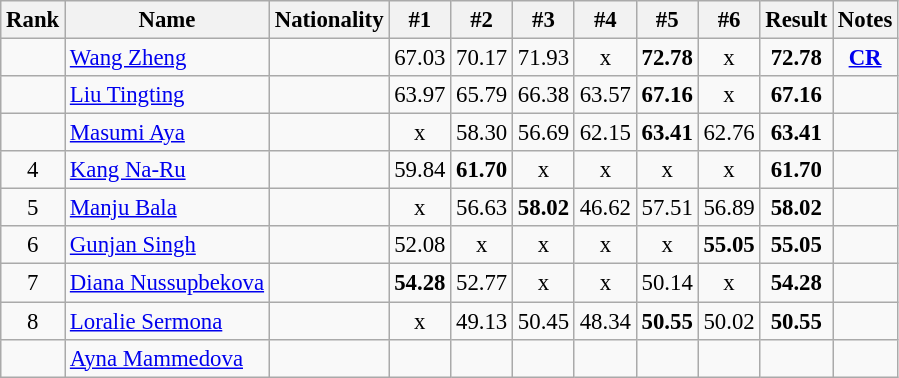<table class="wikitable sortable" style="text-align:center;font-size:95%">
<tr>
<th>Rank</th>
<th>Name</th>
<th>Nationality</th>
<th>#1</th>
<th>#2</th>
<th>#3</th>
<th>#4</th>
<th>#5</th>
<th>#6</th>
<th>Result</th>
<th>Notes</th>
</tr>
<tr>
<td></td>
<td align=left><a href='#'>Wang Zheng</a></td>
<td align=left></td>
<td>67.03</td>
<td>70.17</td>
<td>71.93</td>
<td>x</td>
<td><strong>72.78</strong></td>
<td>x</td>
<td><strong>72.78</strong></td>
<td><strong><a href='#'>CR</a></strong></td>
</tr>
<tr>
<td></td>
<td align=left><a href='#'>Liu Tingting</a></td>
<td align=left></td>
<td>63.97</td>
<td>65.79</td>
<td>66.38</td>
<td>63.57</td>
<td><strong>67.16</strong></td>
<td>x</td>
<td><strong>67.16</strong></td>
<td></td>
</tr>
<tr>
<td></td>
<td align=left><a href='#'>Masumi Aya</a></td>
<td align=left></td>
<td>x</td>
<td>58.30</td>
<td>56.69</td>
<td>62.15</td>
<td><strong>63.41</strong></td>
<td>62.76</td>
<td><strong>63.41</strong></td>
<td></td>
</tr>
<tr>
<td>4</td>
<td align=left><a href='#'>Kang Na-Ru</a></td>
<td align=left></td>
<td>59.84</td>
<td><strong>61.70</strong></td>
<td>x</td>
<td>x</td>
<td>x</td>
<td>x</td>
<td><strong>61.70</strong></td>
<td></td>
</tr>
<tr>
<td>5</td>
<td align=left><a href='#'>Manju Bala</a></td>
<td align=left></td>
<td>x</td>
<td>56.63</td>
<td><strong>58.02</strong></td>
<td>46.62</td>
<td>57.51</td>
<td>56.89</td>
<td><strong>58.02</strong></td>
<td></td>
</tr>
<tr>
<td>6</td>
<td align=left><a href='#'>Gunjan Singh</a></td>
<td align=left></td>
<td>52.08</td>
<td>x</td>
<td>x</td>
<td>x</td>
<td>x</td>
<td><strong>55.05</strong></td>
<td><strong>55.05</strong></td>
<td></td>
</tr>
<tr>
<td>7</td>
<td align=left><a href='#'>Diana Nussupbekova</a></td>
<td align=left></td>
<td><strong>54.28</strong></td>
<td>52.77</td>
<td>x</td>
<td>x</td>
<td>50.14</td>
<td>x</td>
<td><strong>54.28</strong></td>
<td></td>
</tr>
<tr>
<td>8</td>
<td align=left><a href='#'>Loralie Sermona</a></td>
<td align=left></td>
<td>x</td>
<td>49.13</td>
<td>50.45</td>
<td>48.34</td>
<td><strong>50.55</strong></td>
<td>50.02</td>
<td><strong>50.55</strong></td>
<td></td>
</tr>
<tr>
<td></td>
<td align=left><a href='#'>Ayna Mammedova</a></td>
<td align=left></td>
<td></td>
<td></td>
<td></td>
<td></td>
<td></td>
<td></td>
<td><strong></strong></td>
<td></td>
</tr>
</table>
